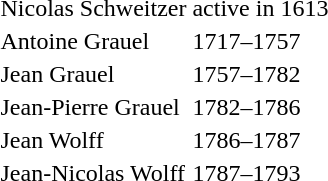<table>
<tr>
<td>Nicolas Schweitzer</td>
<td>active in 1613</td>
</tr>
<tr>
<td>Antoine Grauel</td>
<td>1717–1757</td>
</tr>
<tr>
<td>Jean Grauel</td>
<td>1757–1782</td>
</tr>
<tr>
<td>Jean-Pierre Grauel</td>
<td>1782–1786</td>
</tr>
<tr>
<td>Jean Wolff</td>
<td>1786–1787</td>
</tr>
<tr>
<td>Jean-Nicolas Wolff</td>
<td>1787–1793</td>
</tr>
</table>
